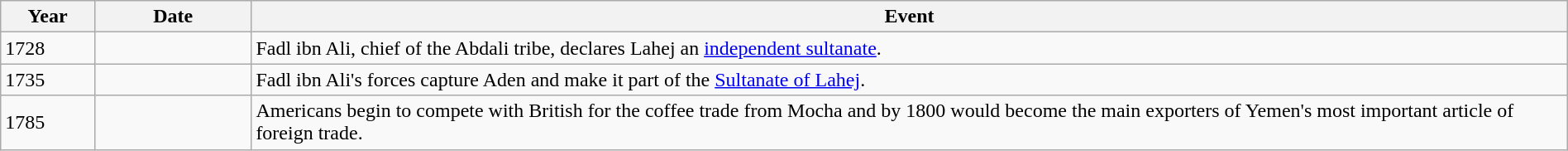<table class="wikitable" width="100%">
<tr>
<th style="width:6%">Year</th>
<th style="width:10%">Date</th>
<th>Event</th>
</tr>
<tr>
<td>1728</td>
<td></td>
<td>Fadl ibn Ali, chief of the Abdali tribe, declares Lahej an <a href='#'>independent sultanate</a>.</td>
</tr>
<tr>
<td>1735</td>
<td></td>
<td>Fadl ibn Ali's forces capture Aden and make it part of the <a href='#'>Sultanate of Lahej</a>.</td>
</tr>
<tr>
<td>1785</td>
<td></td>
<td>Americans begin to compete with British for the coffee trade from Mocha and by 1800 would become the main exporters of Yemen's most important article of foreign trade.</td>
</tr>
</table>
